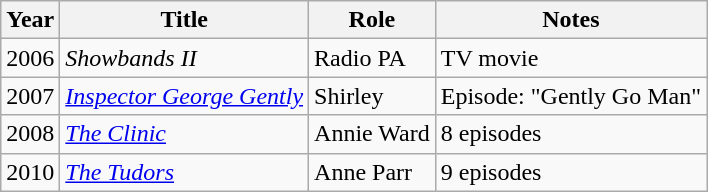<table class="wikitable">
<tr>
<th>Year</th>
<th>Title</th>
<th>Role</th>
<th>Notes</th>
</tr>
<tr>
<td>2006</td>
<td><em>Showbands II</em></td>
<td>Radio PA</td>
<td>TV movie</td>
</tr>
<tr>
<td>2007</td>
<td><em><a href='#'>Inspector George Gently</a></em></td>
<td>Shirley</td>
<td>Episode: "Gently Go Man"</td>
</tr>
<tr>
<td>2008</td>
<td><em><a href='#'>The Clinic</a></em></td>
<td>Annie Ward</td>
<td>8 episodes</td>
</tr>
<tr>
<td>2010</td>
<td><em><a href='#'>The Tudors</a></em></td>
<td>Anne Parr</td>
<td>9 episodes</td>
</tr>
</table>
